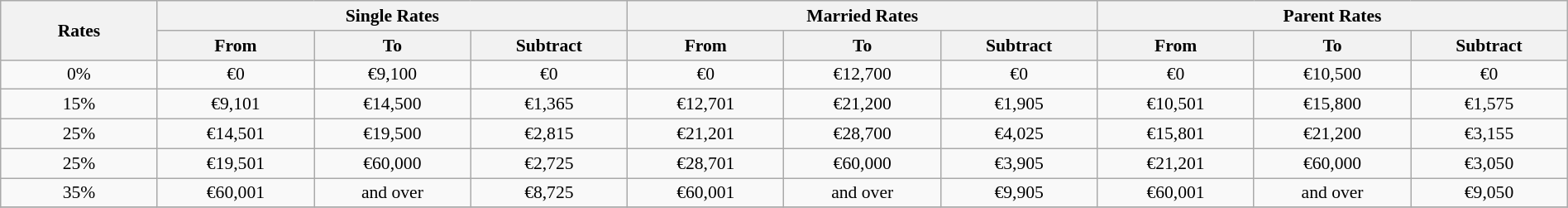<table class="wikitable" style="text-align:center; font-size:90%; width:100%;">
<tr>
<th rowspan="2" width="10%" style=text-align:center;"><strong>Rates</strong></th>
<th colspan="3" style=text-align:center;"><strong>Single Rates</strong></th>
<th colspan="3" style=text-align:center;"><strong>Married Rates</strong></th>
<th colspan="3" style=text-align:center;"><strong>Parent Rates</strong></th>
</tr>
<tr>
<th width=10% align="center">From</th>
<th width=10% align="center">To</th>
<th width=10% align="center">Subtract</th>
<th width=10% align="center">From</th>
<th width=10% align="center">To</th>
<th width=10% align="center">Subtract</th>
<th width=10% align="center">From</th>
<th width=10% align="center">To</th>
<th width=10% align="center">Subtract</th>
</tr>
<tr>
<td>0%</td>
<td>€0</td>
<td>€9,100</td>
<td>€0</td>
<td>€0</td>
<td>€12,700</td>
<td>€0</td>
<td>€0</td>
<td>€10,500</td>
<td>€0</td>
</tr>
<tr>
<td>15%</td>
<td>€9,101</td>
<td>€14,500</td>
<td>€1,365</td>
<td>€12,701</td>
<td>€21,200</td>
<td>€1,905</td>
<td>€10,501</td>
<td>€15,800</td>
<td>€1,575</td>
</tr>
<tr>
<td>25%</td>
<td>€14,501</td>
<td>€19,500</td>
<td>€2,815</td>
<td>€21,201</td>
<td>€28,700</td>
<td>€4,025</td>
<td>€15,801</td>
<td>€21,200</td>
<td>€3,155</td>
</tr>
<tr>
<td>25%</td>
<td>€19,501</td>
<td>€60,000</td>
<td>€2,725</td>
<td>€28,701</td>
<td>€60,000</td>
<td>€3,905</td>
<td>€21,201</td>
<td>€60,000</td>
<td>€3,050</td>
</tr>
<tr>
<td>35%</td>
<td>€60,001</td>
<td>and over</td>
<td>€8,725</td>
<td>€60,001</td>
<td>and over</td>
<td>€9,905</td>
<td>€60,001</td>
<td>and over</td>
<td>€9,050</td>
</tr>
<tr>
</tr>
</table>
